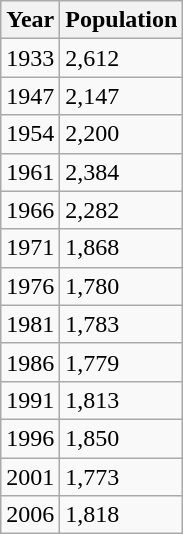<table class="wikitable">
<tr>
<th>Year</th>
<th>Population</th>
</tr>
<tr>
<td>1933</td>
<td>2,612</td>
</tr>
<tr>
<td>1947</td>
<td>2,147</td>
</tr>
<tr>
<td>1954</td>
<td>2,200</td>
</tr>
<tr>
<td>1961</td>
<td>2,384</td>
</tr>
<tr>
<td>1966</td>
<td>2,282</td>
</tr>
<tr>
<td>1971</td>
<td>1,868</td>
</tr>
<tr>
<td>1976</td>
<td>1,780</td>
</tr>
<tr>
<td>1981</td>
<td>1,783</td>
</tr>
<tr>
<td>1986</td>
<td>1,779</td>
</tr>
<tr>
<td>1991</td>
<td>1,813</td>
</tr>
<tr>
<td>1996</td>
<td>1,850</td>
</tr>
<tr>
<td>2001</td>
<td>1,773</td>
</tr>
<tr>
<td>2006</td>
<td>1,818</td>
</tr>
</table>
